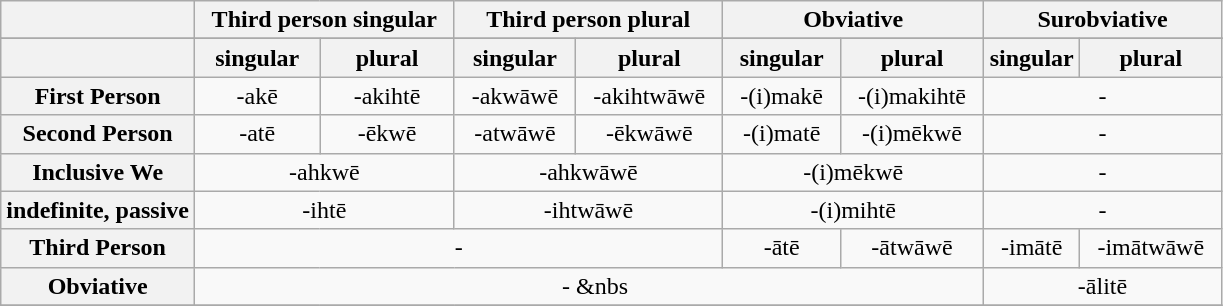<table class="wikitable">
<tr>
<th> </th>
<th colspan=2 align="center">   <strong>Third person singular</strong>  </th>
<th colspan=2 align="center">   <strong>Third person plural</strong>  </th>
<th colspan=2 align="center">   <strong>Obviative</strong>  </th>
<th colspan=2 align="center">   <strong>Surobviative</strong>  </th>
</tr>
<tr>
</tr>
<tr>
<th> </th>
<th>singular</th>
<th>plural</th>
<th>singular</th>
<th>plural</th>
<th>singular</th>
<th>plural</th>
<th>singular</th>
<th>plural</th>
</tr>
<tr>
<th>First Person</th>
<td align="center">  -akē  </td>
<td align="center">  -akihtē  </td>
<td align="center">  -akwāwē  </td>
<td align="center">  -akihtwāwē  </td>
<td align="center">  -(i)makē  </td>
<td align="center">  -(i)makihtē  </td>
<td colspan=2 align="center">   -   </td>
</tr>
<tr>
<th>Second Person</th>
<td align="center">  -atē  </td>
<td align="center">   -ēkwē  </td>
<td align="center">  -atwāwē  </td>
<td align="center">   -ēkwāwē  </td>
<td align="center">  -(i)matē  </td>
<td align="center">   -(i)mēkwē  </td>
<td colspan=2 align="center">   -   </td>
</tr>
<tr>
<th>Inclusive We</th>
<td colspan=2 align="center">   -ahkwē  </td>
<td colspan=2 align="center">   -ahkwāwē  </td>
<td colspan=2 align="center">   -(i)mēkwē  </td>
<td colspan=2 align="center">   -   </td>
</tr>
<tr>
<th>indefinite, passive</th>
<td colspan=2 align="center">   -ihtē  </td>
<td colspan=2 align="center">   -ihtwāwē  </td>
<td colspan=2 align="center">   -(i)mihtē  </td>
<td colspan=2 align="center">   -   </td>
</tr>
<tr>
<th>Third Person</th>
<td colspan=4 align="center">   -   </td>
<td align="center">  -ātē  </td>
<td align="center">   -ātwāwē  </td>
<td align="center">  -imātē  </td>
<td align="center">   -imātwāwē  </td>
</tr>
<tr>
<th>Obviative</th>
<td colspan=6 align="center">   -  &nbs</td>
<td colspan=2 align="center">   -ālitē  </td>
</tr>
<tr>
</tr>
</table>
